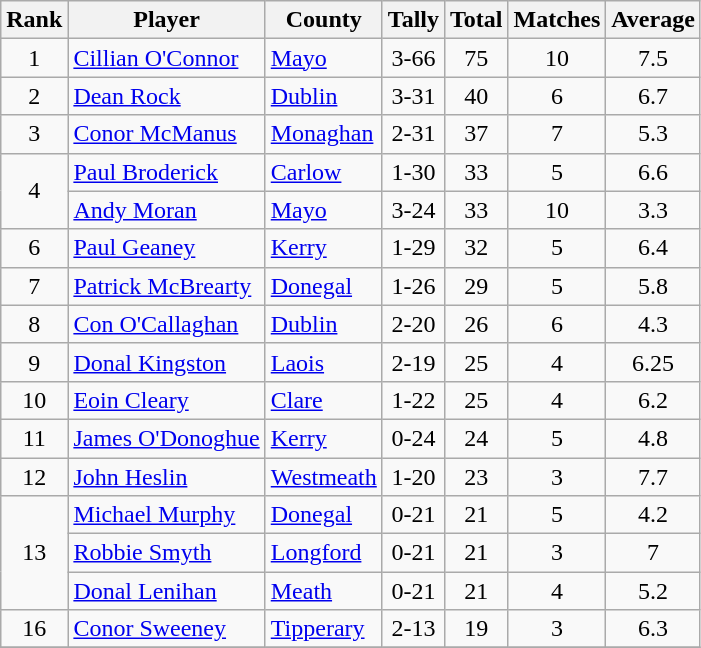<table class="wikitable sortable">
<tr>
<th>Rank</th>
<th>Player</th>
<th>County</th>
<th class="unsortable">Tally</th>
<th>Total</th>
<th>Matches</th>
<th>Average</th>
</tr>
<tr>
<td rowspan=1 align=center>1</td>
<td><a href='#'>Cillian O'Connor</a></td>
<td> <a href='#'>Mayo</a></td>
<td align=center>3-66</td>
<td align=center>75</td>
<td align=center>10</td>
<td align=center>7.5</td>
</tr>
<tr>
<td rowspan=1 align=center>2</td>
<td><a href='#'>Dean Rock</a></td>
<td> <a href='#'>Dublin</a></td>
<td align=center>3-31</td>
<td align=center>40</td>
<td align=center>6</td>
<td align=center>6.7</td>
</tr>
<tr>
<td rowspan=1 align=center>3</td>
<td><a href='#'>Conor McManus</a></td>
<td> <a href='#'>Monaghan</a></td>
<td align=center>2-31</td>
<td align=center>37</td>
<td align=center>7</td>
<td align=center>5.3</td>
</tr>
<tr>
<td rowspan=2 align=center>4</td>
<td><a href='#'>Paul Broderick</a></td>
<td> <a href='#'>Carlow</a></td>
<td align=center>1-30</td>
<td align=center>33</td>
<td align=center>5</td>
<td align=center>6.6</td>
</tr>
<tr>
<td><a href='#'>Andy Moran</a></td>
<td> <a href='#'>Mayo</a></td>
<td align=center>3-24</td>
<td align=center>33</td>
<td align=center>10</td>
<td align=center>3.3</td>
</tr>
<tr>
<td rowspan=1 align=center>6</td>
<td><a href='#'>Paul Geaney</a></td>
<td> <a href='#'>Kerry</a></td>
<td align=center>1-29</td>
<td align=center>32</td>
<td align=center>5</td>
<td align=center>6.4</td>
</tr>
<tr>
<td rowspan=1 align=center>7</td>
<td><a href='#'>Patrick McBrearty</a></td>
<td> <a href='#'>Donegal</a></td>
<td align=center>1-26</td>
<td align=center>29</td>
<td align=center>5</td>
<td align=center>5.8</td>
</tr>
<tr>
<td rowspan="1" align="center">8</td>
<td><a href='#'>Con O'Callaghan</a></td>
<td> <a href='#'>Dublin</a></td>
<td align="center">2-20</td>
<td align="center">26</td>
<td align="center">6</td>
<td align="center">4.3</td>
</tr>
<tr>
<td rowspan="1" align="center">9</td>
<td><a href='#'>Donal Kingston</a></td>
<td> <a href='#'>Laois</a></td>
<td align="center">2-19</td>
<td align="center">25</td>
<td align="center">4</td>
<td align="center">6.25</td>
</tr>
<tr>
<td rowspan=1 align=center>10</td>
<td><a href='#'>Eoin Cleary</a></td>
<td> <a href='#'>Clare</a></td>
<td align=center>1-22</td>
<td align=center>25</td>
<td align=center>4</td>
<td align=center>6.2</td>
</tr>
<tr>
<td rowspan=1 align=center>11</td>
<td><a href='#'>James O'Donoghue</a></td>
<td> <a href='#'>Kerry</a></td>
<td align=center>0-24</td>
<td align=center>24</td>
<td align=center>5</td>
<td align=center>4.8</td>
</tr>
<tr>
<td rowspan=1 align=center>12</td>
<td><a href='#'>John Heslin</a></td>
<td> <a href='#'>Westmeath</a></td>
<td align=center>1-20</td>
<td align=center>23</td>
<td align=center>3</td>
<td align=center>7.7</td>
</tr>
<tr>
<td rowspan=3 align=center>13</td>
<td><a href='#'>Michael Murphy</a></td>
<td> <a href='#'>Donegal</a></td>
<td align=center>0-21</td>
<td align=center>21</td>
<td align=center>5</td>
<td align=center>4.2</td>
</tr>
<tr>
<td><a href='#'>Robbie Smyth</a></td>
<td> <a href='#'>Longford</a></td>
<td align=center>0-21</td>
<td align=center>21</td>
<td align=center>3</td>
<td align=center>7</td>
</tr>
<tr>
<td><a href='#'>Donal Lenihan</a></td>
<td> <a href='#'>Meath</a></td>
<td align=center>0-21</td>
<td align=center>21</td>
<td align=center>4</td>
<td align=center>5.2</td>
</tr>
<tr>
<td rowspan=1 align=center>16</td>
<td><a href='#'>Conor Sweeney</a></td>
<td> <a href='#'>Tipperary</a></td>
<td align=center>2-13</td>
<td align=center>19</td>
<td align=center>3</td>
<td align=center>6.3</td>
</tr>
<tr>
</tr>
</table>
